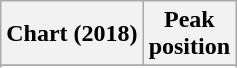<table class="wikitable sortable plainrowheaders">
<tr>
<th>Chart (2018)</th>
<th>Peak<br>position</th>
</tr>
<tr>
</tr>
<tr>
</tr>
<tr>
</tr>
<tr>
</tr>
</table>
